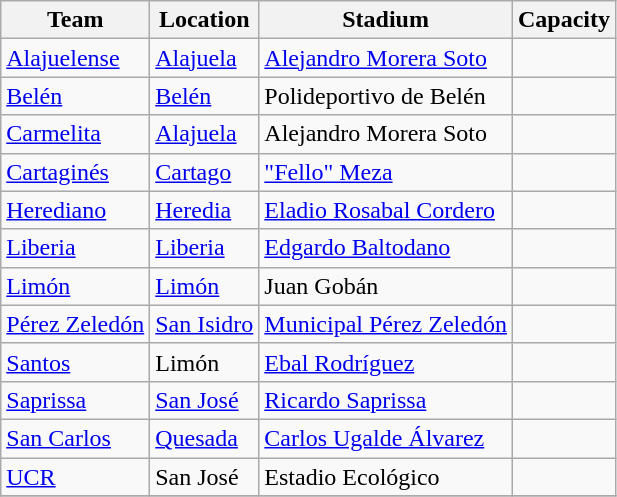<table class="wikitable sortable">
<tr>
<th>Team</th>
<th>Location</th>
<th>Stadium</th>
<th>Capacity</th>
</tr>
<tr>
<td><a href='#'>Alajuelense</a></td>
<td><a href='#'>Alajuela</a></td>
<td><a href='#'>Alejandro Morera Soto</a></td>
<td style="text-align:center;"></td>
</tr>
<tr>
<td><a href='#'>Belén</a></td>
<td><a href='#'>Belén</a></td>
<td>Polideportivo de Belén</td>
<td style="text-align:center;"></td>
</tr>
<tr>
<td><a href='#'>Carmelita</a></td>
<td><a href='#'>Alajuela</a></td>
<td>Alejandro Morera Soto</td>
<td style="text-align:center;"></td>
</tr>
<tr>
<td><a href='#'>Cartaginés</a></td>
<td><a href='#'>Cartago</a></td>
<td><a href='#'>"Fello" Meza</a></td>
<td style="text-align:center;"></td>
</tr>
<tr>
<td><a href='#'>Herediano</a></td>
<td><a href='#'>Heredia</a></td>
<td><a href='#'>Eladio Rosabal Cordero</a></td>
<td style="text-align:center;"></td>
</tr>
<tr>
<td><a href='#'>Liberia</a></td>
<td><a href='#'>Liberia</a></td>
<td><a href='#'>Edgardo Baltodano</a></td>
<td style="text-align:center;"></td>
</tr>
<tr>
<td><a href='#'>Limón</a></td>
<td><a href='#'>Limón</a></td>
<td>Juan Gobán</td>
<td style="text-align:center;"></td>
</tr>
<tr>
<td><a href='#'>Pérez Zeledón</a></td>
<td><a href='#'>San Isidro</a></td>
<td><a href='#'>Municipal Pérez Zeledón</a></td>
<td style="text-align:center;"></td>
</tr>
<tr>
<td><a href='#'>Santos</a></td>
<td>Limón</td>
<td><a href='#'>Ebal Rodríguez</a></td>
<td style="text-align:center;"></td>
</tr>
<tr>
<td><a href='#'>Saprissa</a></td>
<td><a href='#'>San José</a></td>
<td><a href='#'>Ricardo Saprissa</a></td>
<td style="text-align:center;"></td>
</tr>
<tr>
<td><a href='#'>San Carlos</a></td>
<td><a href='#'>Quesada</a></td>
<td><a href='#'>Carlos Ugalde Álvarez</a></td>
<td style="text-align:center;"></td>
</tr>
<tr>
<td><a href='#'>UCR</a></td>
<td>San José</td>
<td>Estadio Ecológico</td>
<td style="text-align:center;"></td>
</tr>
<tr>
</tr>
</table>
